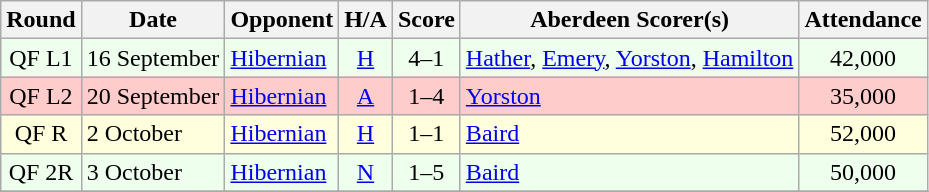<table class="wikitable" style="text-align:center">
<tr>
<th>Round</th>
<th>Date</th>
<th>Opponent</th>
<th>H/A</th>
<th>Score</th>
<th>Aberdeen Scorer(s)</th>
<th>Attendance</th>
</tr>
<tr bgcolor=#EEFFEE>
<td>QF L1</td>
<td align=left>16 September</td>
<td align=left><a href='#'>Hibernian</a></td>
<td><a href='#'>H</a></td>
<td>4–1</td>
<td align=left><a href='#'>Hather</a>, <a href='#'>Emery</a>, <a href='#'>Yorston</a>, <a href='#'>Hamilton</a></td>
<td>42,000</td>
</tr>
<tr bgcolor=#FFCCCC>
<td>QF L2</td>
<td align=left>20 September</td>
<td align=left><a href='#'>Hibernian</a></td>
<td><a href='#'>A</a></td>
<td>1–4</td>
<td align=left><a href='#'>Yorston</a></td>
<td>35,000</td>
</tr>
<tr bgcolor=#FFFFDD>
<td>QF R</td>
<td align=left>2 October</td>
<td align=left><a href='#'>Hibernian</a></td>
<td><a href='#'>H</a></td>
<td>1–1</td>
<td align=left><a href='#'>Baird</a></td>
<td>52,000</td>
</tr>
<tr bgcolor=#EEFFEE>
<td>QF 2R</td>
<td align=left>3 October</td>
<td align=left><a href='#'>Hibernian</a></td>
<td><a href='#'>N</a></td>
<td>1–5</td>
<td align=left><a href='#'>Baird</a></td>
<td>50,000</td>
</tr>
<tr>
</tr>
</table>
